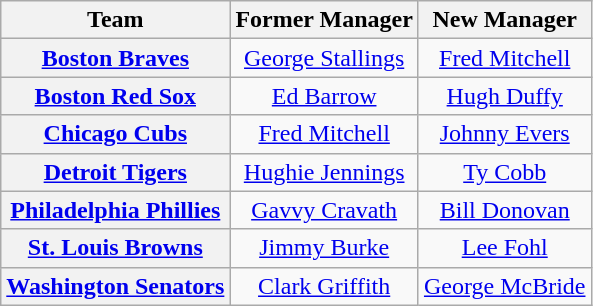<table class="wikitable plainrowheaders" style="text-align:center;">
<tr>
<th>Team</th>
<th>Former Manager</th>
<th>New Manager</th>
</tr>
<tr>
<th scope="row" style="text-align:center;"><a href='#'>Boston Braves</a></th>
<td><a href='#'>George Stallings</a></td>
<td><a href='#'>Fred Mitchell</a></td>
</tr>
<tr>
<th scope="row" style="text-align:center;"><a href='#'>Boston Red Sox</a></th>
<td><a href='#'>Ed Barrow</a></td>
<td><a href='#'>Hugh Duffy</a></td>
</tr>
<tr>
<th scope="row" style="text-align:center;"><a href='#'>Chicago Cubs</a></th>
<td><a href='#'>Fred Mitchell</a></td>
<td><a href='#'>Johnny Evers</a></td>
</tr>
<tr>
<th scope="row" style="text-align:center;"><a href='#'>Detroit Tigers</a></th>
<td><a href='#'>Hughie Jennings</a></td>
<td><a href='#'>Ty Cobb</a></td>
</tr>
<tr>
<th scope="row" style="text-align:center;"><a href='#'>Philadelphia Phillies</a></th>
<td><a href='#'>Gavvy Cravath</a></td>
<td><a href='#'>Bill Donovan</a></td>
</tr>
<tr>
<th scope="row" style="text-align:center;"><a href='#'>St. Louis Browns</a></th>
<td><a href='#'>Jimmy Burke</a></td>
<td><a href='#'>Lee Fohl</a></td>
</tr>
<tr>
<th scope="row" style="text-align:center;"><a href='#'>Washington Senators</a></th>
<td><a href='#'>Clark Griffith</a></td>
<td><a href='#'>George McBride</a></td>
</tr>
</table>
